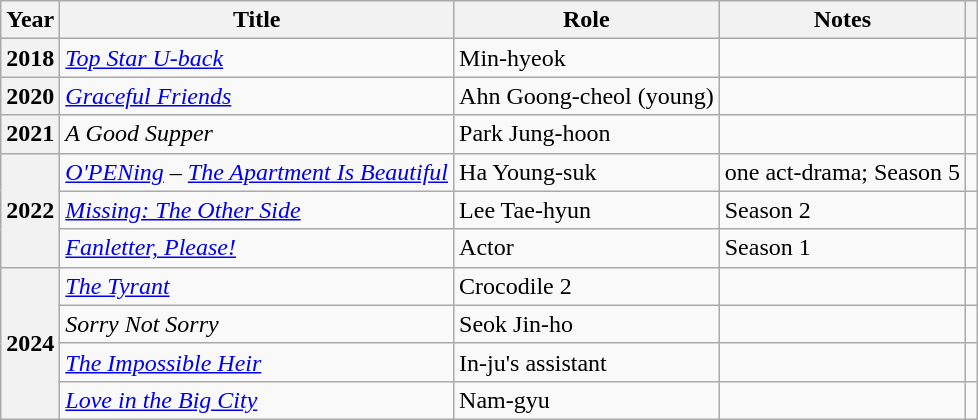<table class="wikitable plainrowheaders sortable">
<tr>
<th scope="col">Year</th>
<th scope="col">Title</th>
<th scope="col">Role</th>
<th scope="col">Notes</th>
<th scope="col" class="unsortable"></th>
</tr>
<tr>
<th scope="row">2018</th>
<td><em><a href='#'>Top Star U-back</a></em></td>
<td>Min-hyeok</td>
<td></td>
<td style="text-align:center"></td>
</tr>
<tr>
<th scope="row">2020</th>
<td><em><a href='#'>Graceful Friends</a></em></td>
<td>Ahn Goong-cheol (young)</td>
<td></td>
<td style="text-align:center"></td>
</tr>
<tr>
<th scope="row">2021</th>
<td><em>A Good Supper</em></td>
<td>Park Jung-hoon</td>
<td></td>
<td style="text-align:center"></td>
</tr>
<tr>
<th scope="row" rowspan="3">2022</th>
<td><em><a href='#'>O'PENing</a> – <a href='#'>The Apartment Is Beautiful</a></em></td>
<td>Ha Young-suk</td>
<td>one act-drama; Season 5</td>
<td style="text-align:center"></td>
</tr>
<tr>
<td><em><a href='#'>Missing: The Other Side</a></em></td>
<td>Lee Tae-hyun</td>
<td>Season 2</td>
<td style="text-align:center"></td>
</tr>
<tr>
<td><em><a href='#'>Fanletter, Please!</a></em></td>
<td>Actor</td>
<td>Season 1</td>
<td style="text-align:center"></td>
</tr>
<tr>
<th scope="row" rowspan="4">2024</th>
<td><em><a href='#'>The Tyrant</a></em></td>
<td>Crocodile 2</td>
<td></td>
<td style="text-align:center"></td>
</tr>
<tr>
<td><em>Sorry Not Sorry</em></td>
<td>Seok Jin-ho</td>
<td></td>
<td style="text-align:center"></td>
</tr>
<tr>
<td><em><a href='#'>The Impossible Heir</a></em></td>
<td>In-ju's assistant</td>
<td></td>
<td style="text-align:center"></td>
</tr>
<tr>
<td><em><a href='#'>Love in  the Big City</a></em></td>
<td>Nam-gyu</td>
<td></td>
<td style="text-align:center"></td>
</tr>
</table>
